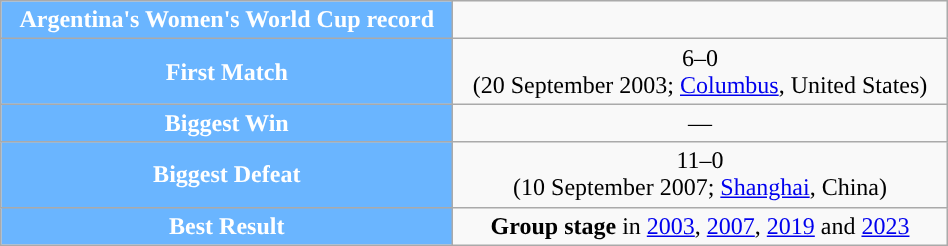<table class="wikitable collapsible collapsed" style="width:50%;text-align:center">
<tr>
<th style="background:#6AB5FF; color:white; ">Argentina's Women's World Cup record</th>
</tr>
<tr>
<th style="background:#6AB5FF; color:white; ">First Match</th>
<td> 6–0 <br> (20 September 2003; <a href='#'>Columbus</a>, United States)</td>
</tr>
<tr>
<th style="background:#6AB5FF; color:white; ">Biggest Win</th>
<td>—</td>
</tr>
<tr>
<th style="background:#6AB5FF; color:white; ">Biggest Defeat</th>
<td> 11–0 <br> (10 September 2007; <a href='#'>Shanghai</a>, China)</td>
</tr>
<tr>
<th style="background:#6AB5FF; color:white; ">Best Result</th>
<td><strong>Group stage</strong> in <a href='#'>2003</a>, <a href='#'>2007</a>, <a href='#'>2019</a> and <a href='#'>2023</a></td>
</tr>
</table>
